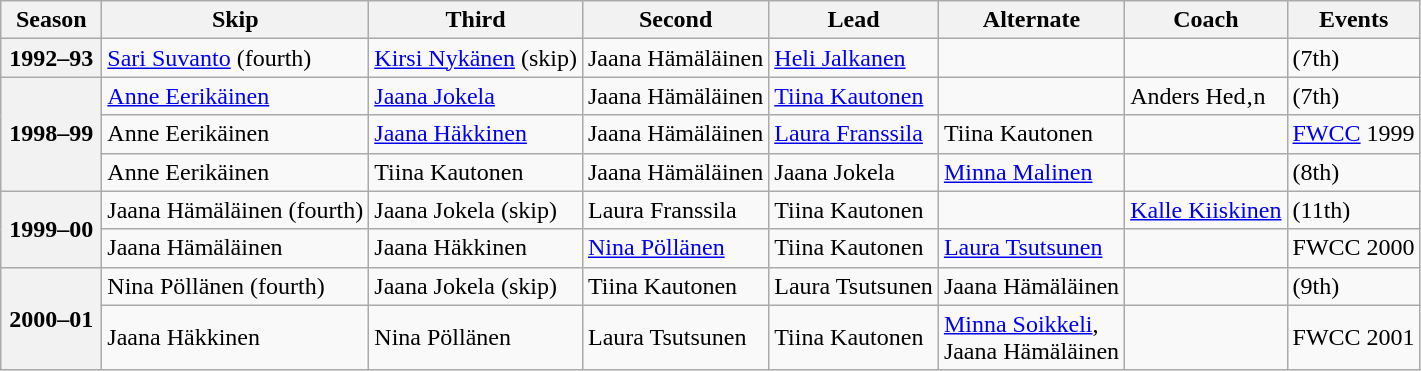<table class="wikitable">
<tr>
<th scope="col" width=60>Season</th>
<th scope="col">Skip</th>
<th scope="col">Third</th>
<th scope="col">Second</th>
<th scope="col">Lead</th>
<th scope="col">Alternate</th>
<th scope="col">Coach</th>
<th scope="col">Events</th>
</tr>
<tr>
<th scope="row">1992–93</th>
<td><a href='#'>Sari Suvanto</a> (fourth)</td>
<td><a href='#'>Kirsi Nykänen</a> (skip)</td>
<td>Jaana Hämäläinen</td>
<td><a href='#'>Heli Jalkanen</a></td>
<td></td>
<td></td>
<td> (7th)</td>
</tr>
<tr>
<th scope="row" rowspan=3>1998–99</th>
<td><a href='#'>Anne Eerikäinen</a></td>
<td><a href='#'>Jaana Jokela</a></td>
<td>Jaana Hämäläinen</td>
<td><a href='#'>Tiina Kautonen</a></td>
<td></td>
<td>Anders Hed‚n</td>
<td> (7th)</td>
</tr>
<tr>
<td>Anne Eerikäinen</td>
<td><a href='#'>Jaana Häkkinen</a></td>
<td>Jaana Hämäläinen</td>
<td><a href='#'>Laura Franssila</a></td>
<td>Tiina Kautonen</td>
<td></td>
<td><a href='#'>FWCC</a> 1999 </td>
</tr>
<tr>
<td>Anne Eerikäinen</td>
<td>Tiina Kautonen</td>
<td>Jaana Hämäläinen</td>
<td>Jaana Jokela</td>
<td><a href='#'>Minna Malinen</a></td>
<td></td>
<td> (8th)</td>
</tr>
<tr>
<th scope="row" rowspan=2>1999–00</th>
<td>Jaana Hämäläinen (fourth)</td>
<td>Jaana Jokela (skip)</td>
<td>Laura Franssila</td>
<td>Tiina Kautonen</td>
<td></td>
<td><a href='#'>Kalle Kiiskinen</a></td>
<td> (11th)</td>
</tr>
<tr>
<td>Jaana Hämäläinen</td>
<td>Jaana Häkkinen</td>
<td><a href='#'>Nina Pöllänen</a></td>
<td>Tiina Kautonen</td>
<td><a href='#'>Laura Tsutsunen</a></td>
<td></td>
<td>FWCC 2000 </td>
</tr>
<tr>
<th scope="row" rowspan=2>2000–01</th>
<td>Nina Pöllänen (fourth)</td>
<td>Jaana Jokela (skip)</td>
<td>Tiina Kautonen</td>
<td>Laura Tsutsunen</td>
<td>Jaana Hämäläinen</td>
<td></td>
<td> (9th)</td>
</tr>
<tr>
<td>Jaana Häkkinen</td>
<td>Nina Pöllänen</td>
<td>Laura Tsutsunen</td>
<td>Tiina Kautonen</td>
<td><a href='#'>Minna Soikkeli</a>,<br>Jaana Hämäläinen</td>
<td></td>
<td>FWCC 2001 </td>
</tr>
</table>
